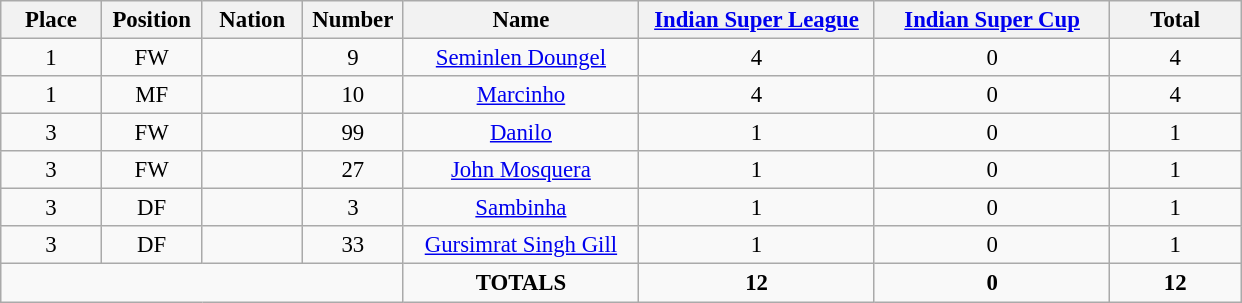<table class="wikitable" style="font-size: 95%; text-align: center;">
<tr>
<th width=60>Place</th>
<th width=60>Position</th>
<th width=60>Nation</th>
<th width=60>Number</th>
<th width=150>Name</th>
<th width=150><a href='#'>Indian Super League</a></th>
<th width=150><a href='#'>Indian Super Cup</a></th>
<th width=80>Total</th>
</tr>
<tr>
<td>1</td>
<td>FW</td>
<td></td>
<td>9</td>
<td><a href='#'>Seminlen Doungel</a></td>
<td>4</td>
<td>0</td>
<td>4</td>
</tr>
<tr>
<td>1</td>
<td>MF</td>
<td></td>
<td>10</td>
<td><a href='#'>Marcinho</a></td>
<td>4</td>
<td>0</td>
<td>4</td>
</tr>
<tr>
<td>3</td>
<td>FW</td>
<td></td>
<td>99</td>
<td><a href='#'>Danilo</a></td>
<td>1</td>
<td>0</td>
<td>1</td>
</tr>
<tr>
<td>3</td>
<td>FW</td>
<td></td>
<td>27</td>
<td><a href='#'>John Mosquera</a></td>
<td>1</td>
<td>0</td>
<td>1</td>
</tr>
<tr>
<td>3</td>
<td>DF</td>
<td></td>
<td>3</td>
<td><a href='#'>Sambinha</a></td>
<td>1</td>
<td>0</td>
<td>1</td>
</tr>
<tr>
<td>3</td>
<td>DF</td>
<td></td>
<td>33</td>
<td><a href='#'>Gursimrat Singh Gill</a></td>
<td>1</td>
<td>0</td>
<td>1</td>
</tr>
<tr>
<td colspan="4"></td>
<td><strong>TOTALS</strong></td>
<td><strong>12</strong></td>
<td><strong>0</strong></td>
<td><strong>12</strong></td>
</tr>
</table>
